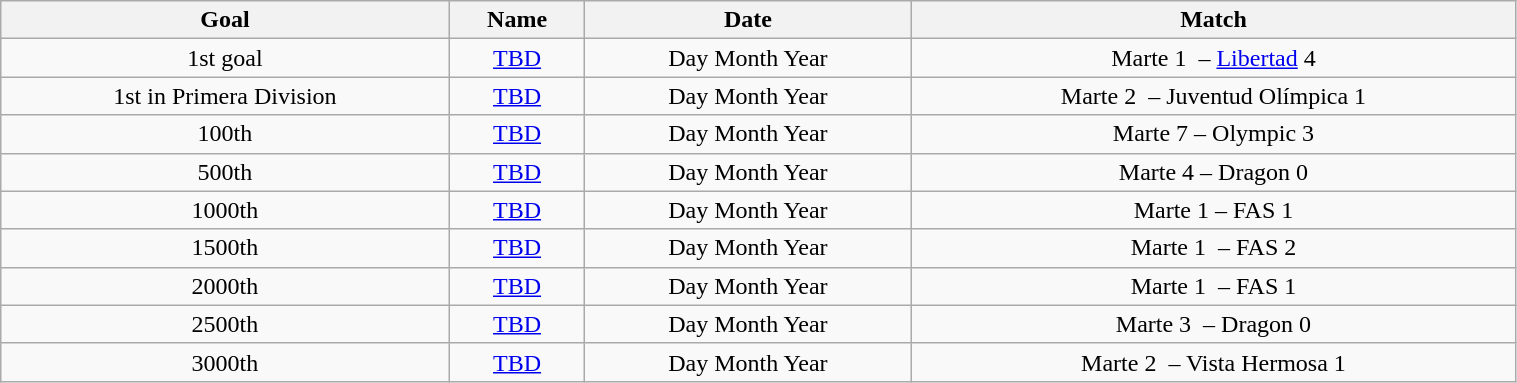<table class="wikitable unsortable" style="text-align:center; width:80%;">
<tr>
<th>Goal</th>
<th>Name</th>
<th>Date</th>
<th>Match</th>
</tr>
<tr>
<td>1st goal</td>
<td> <a href='#'>TBD</a></td>
<td>Day Month Year</td>
<td>Marte 1  – <a href='#'>Libertad</a> 4</td>
</tr>
<tr>
<td>1st in Primera Division</td>
<td> <a href='#'>TBD</a></td>
<td>Day Month Year</td>
<td>Marte 2  – Juventud Olímpica 1</td>
</tr>
<tr>
<td>100th</td>
<td> <a href='#'>TBD</a></td>
<td>Day Month Year</td>
<td>Marte 7 – Olympic 3</td>
</tr>
<tr>
<td>500th</td>
<td> <a href='#'>TBD</a></td>
<td>Day Month Year</td>
<td>Marte 4 – Dragon 0</td>
</tr>
<tr>
<td>1000th</td>
<td> <a href='#'>TBD</a></td>
<td>Day Month Year</td>
<td>Marte 1 – FAS 1</td>
</tr>
<tr>
<td>1500th</td>
<td> <a href='#'>TBD</a></td>
<td>Day Month Year</td>
<td>Marte 1  – FAS 2</td>
</tr>
<tr>
<td>2000th</td>
<td> <a href='#'>TBD</a></td>
<td>Day Month Year</td>
<td>Marte 1  – FAS 1</td>
</tr>
<tr>
<td>2500th</td>
<td> <a href='#'>TBD</a></td>
<td>Day Month Year</td>
<td>Marte 3  – Dragon 0</td>
</tr>
<tr>
<td>3000th</td>
<td> <a href='#'>TBD</a></td>
<td>Day Month Year</td>
<td>Marte 2  – Vista Hermosa 1</td>
</tr>
</table>
